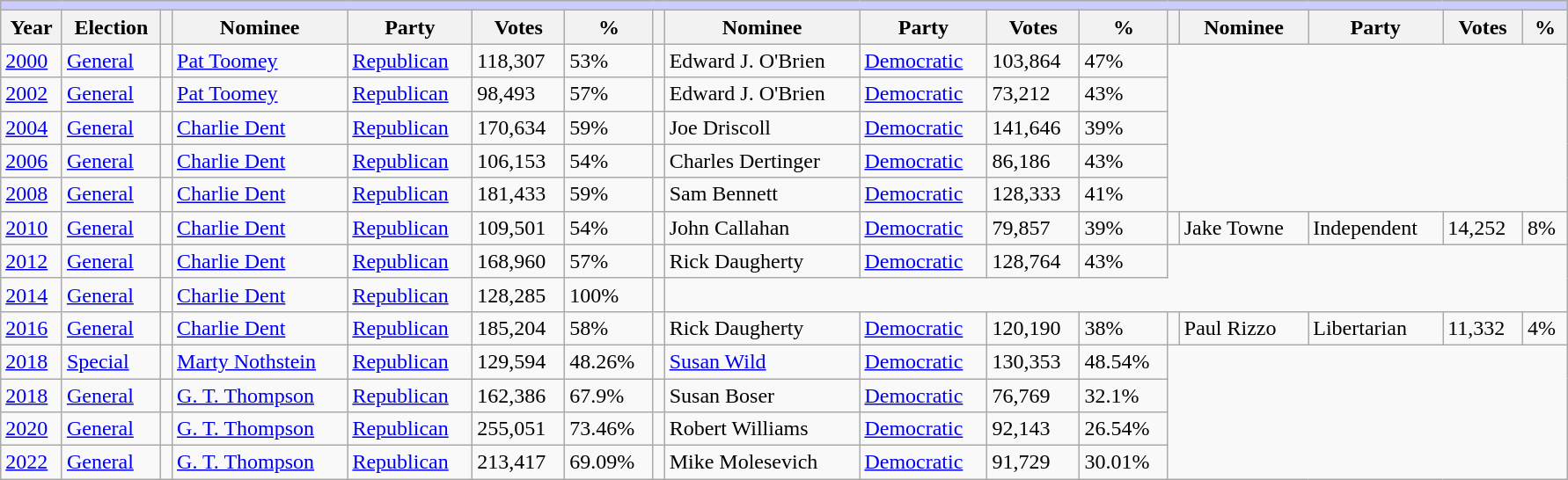<table class=wikitable style="width: 94%" style="text-align: center;" align="center">
<tr bgcolor=#cccccc>
<th colspan="17" style="background: #ccccff;"></th>
</tr>
<tr>
<th><strong>Year</strong></th>
<th><strong>Election</strong></th>
<th></th>
<th><strong>Nominee</strong></th>
<th><strong>Party</strong></th>
<th><strong>Votes</strong></th>
<th><strong>%</strong></th>
<th></th>
<th><strong>Nominee</strong></th>
<th><strong>Party</strong></th>
<th><strong>Votes</strong></th>
<th><strong>%</strong></th>
<th></th>
<th><strong>Nominee</strong></th>
<th><strong>Party</strong></th>
<th><strong>Votes</strong></th>
<th><strong>%</strong></th>
</tr>
<tr>
<td><a href='#'>2000</a></td>
<td><a href='#'>General</a></td>
<td></td>
<td><a href='#'>Pat Toomey</a></td>
<td><a href='#'>Republican</a></td>
<td>118,307</td>
<td>53%</td>
<td></td>
<td>Edward J. O'Brien</td>
<td><a href='#'>Democratic</a></td>
<td>103,864</td>
<td>47%</td>
</tr>
<tr>
<td><a href='#'>2002</a></td>
<td><a href='#'>General</a></td>
<td></td>
<td><a href='#'>Pat Toomey</a></td>
<td><a href='#'>Republican</a></td>
<td>98,493</td>
<td>57%</td>
<td></td>
<td>Edward J. O'Brien</td>
<td><a href='#'>Democratic</a></td>
<td>73,212</td>
<td>43%</td>
</tr>
<tr>
<td><a href='#'>2004</a></td>
<td><a href='#'>General</a></td>
<td></td>
<td><a href='#'>Charlie Dent</a></td>
<td><a href='#'>Republican</a></td>
<td>170,634</td>
<td>59%</td>
<td></td>
<td>Joe Driscoll</td>
<td><a href='#'>Democratic</a></td>
<td>141,646</td>
<td>39%</td>
</tr>
<tr>
<td><a href='#'>2006</a></td>
<td><a href='#'>General</a></td>
<td></td>
<td><a href='#'>Charlie Dent</a></td>
<td><a href='#'>Republican</a></td>
<td>106,153</td>
<td>54%</td>
<td></td>
<td>Charles Dertinger</td>
<td><a href='#'>Democratic</a></td>
<td>86,186</td>
<td>43%</td>
</tr>
<tr>
<td><a href='#'>2008</a></td>
<td><a href='#'>General</a></td>
<td></td>
<td><a href='#'>Charlie Dent</a></td>
<td><a href='#'>Republican</a></td>
<td>181,433</td>
<td>59%</td>
<td></td>
<td>Sam Bennett</td>
<td><a href='#'>Democratic</a></td>
<td>128,333</td>
<td>41%</td>
</tr>
<tr>
<td><a href='#'>2010</a></td>
<td><a href='#'>General</a></td>
<td></td>
<td><a href='#'>Charlie Dent</a></td>
<td><a href='#'>Republican</a></td>
<td>109,501</td>
<td>54%</td>
<td></td>
<td>John Callahan</td>
<td><a href='#'>Democratic</a></td>
<td>79,857</td>
<td>39%</td>
<td></td>
<td>Jake Towne</td>
<td>Independent</td>
<td>14,252</td>
<td>8%</td>
</tr>
<tr>
<td><a href='#'>2012</a></td>
<td><a href='#'>General</a></td>
<td></td>
<td><a href='#'>Charlie Dent</a></td>
<td><a href='#'>Republican</a></td>
<td>168,960</td>
<td>57%</td>
<td></td>
<td>Rick Daugherty</td>
<td><a href='#'>Democratic</a></td>
<td>128,764</td>
<td>43%</td>
</tr>
<tr>
<td><a href='#'>2014</a></td>
<td><a href='#'>General</a></td>
<td></td>
<td><a href='#'>Charlie Dent</a></td>
<td><a href='#'>Republican</a></td>
<td>128,285</td>
<td>100%</td>
<td></td>
</tr>
<tr>
<td><a href='#'>2016</a></td>
<td><a href='#'>General</a></td>
<td></td>
<td><a href='#'>Charlie Dent</a></td>
<td><a href='#'>Republican</a></td>
<td>185,204</td>
<td>58%</td>
<td></td>
<td>Rick Daugherty</td>
<td><a href='#'>Democratic</a></td>
<td>120,190</td>
<td>38%</td>
<td></td>
<td>Paul Rizzo</td>
<td>Libertarian</td>
<td>11,332</td>
<td>4%</td>
</tr>
<tr>
<td><a href='#'>2018</a></td>
<td><a href='#'>Special</a></td>
<td></td>
<td><a href='#'>Marty Nothstein</a></td>
<td><a href='#'>Republican</a></td>
<td>129,594</td>
<td>48.26%</td>
<td></td>
<td><a href='#'>Susan Wild</a></td>
<td><a href='#'>Democratic</a></td>
<td>130,353</td>
<td>48.54%</td>
</tr>
<tr>
<td><a href='#'>2018</a></td>
<td><a href='#'>General</a></td>
<td></td>
<td><a href='#'>G. T. Thompson</a></td>
<td><a href='#'>Republican</a></td>
<td>162,386</td>
<td>67.9%</td>
<td></td>
<td>Susan Boser</td>
<td><a href='#'>Democratic</a></td>
<td>76,769</td>
<td>32.1%</td>
</tr>
<tr>
<td><a href='#'>2020</a></td>
<td><a href='#'>General</a></td>
<td></td>
<td><a href='#'>G. T. Thompson</a></td>
<td><a href='#'>Republican</a></td>
<td>255,051</td>
<td>73.46%</td>
<td></td>
<td>Robert Williams</td>
<td><a href='#'>Democratic</a></td>
<td>92,143</td>
<td>26.54%</td>
</tr>
<tr>
<td><a href='#'>2022</a></td>
<td><a href='#'>General</a></td>
<td></td>
<td><a href='#'>G. T. Thompson</a></td>
<td><a href='#'>Republican</a></td>
<td>213,417</td>
<td>69.09%</td>
<td></td>
<td>Mike Molesevich</td>
<td><a href='#'>Democratic</a></td>
<td>91,729</td>
<td>30.01%</td>
</tr>
</table>
